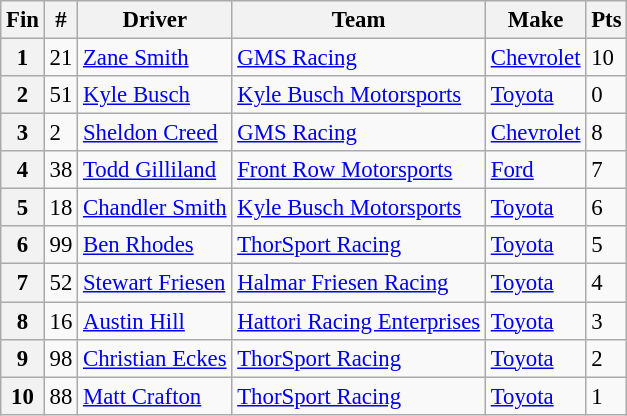<table class="wikitable" style="font-size:95%">
<tr>
<th>Fin</th>
<th>#</th>
<th>Driver</th>
<th>Team</th>
<th>Make</th>
<th>Pts</th>
</tr>
<tr>
<th>1</th>
<td>21</td>
<td><a href='#'>Zane Smith</a></td>
<td><a href='#'>GMS Racing</a></td>
<td><a href='#'>Chevrolet</a></td>
<td>10</td>
</tr>
<tr>
<th>2</th>
<td>51</td>
<td><a href='#'>Kyle Busch</a></td>
<td><a href='#'>Kyle Busch Motorsports</a></td>
<td><a href='#'>Toyota</a></td>
<td>0</td>
</tr>
<tr>
<th>3</th>
<td>2</td>
<td><a href='#'>Sheldon Creed</a></td>
<td><a href='#'>GMS Racing</a></td>
<td><a href='#'>Chevrolet</a></td>
<td>8</td>
</tr>
<tr>
<th>4</th>
<td>38</td>
<td><a href='#'>Todd Gilliland</a></td>
<td><a href='#'>Front Row Motorsports</a></td>
<td><a href='#'>Ford</a></td>
<td>7</td>
</tr>
<tr>
<th>5</th>
<td>18</td>
<td><a href='#'>Chandler Smith</a></td>
<td><a href='#'>Kyle Busch Motorsports</a></td>
<td><a href='#'>Toyota</a></td>
<td>6</td>
</tr>
<tr>
<th>6</th>
<td>99</td>
<td><a href='#'>Ben Rhodes</a></td>
<td><a href='#'>ThorSport Racing</a></td>
<td><a href='#'>Toyota</a></td>
<td>5</td>
</tr>
<tr>
<th>7</th>
<td>52</td>
<td><a href='#'>Stewart Friesen</a></td>
<td><a href='#'>Halmar Friesen Racing</a></td>
<td><a href='#'>Toyota</a></td>
<td>4</td>
</tr>
<tr>
<th>8</th>
<td>16</td>
<td><a href='#'>Austin Hill</a></td>
<td><a href='#'>Hattori Racing Enterprises</a></td>
<td><a href='#'>Toyota</a></td>
<td>3</td>
</tr>
<tr>
<th>9</th>
<td>98</td>
<td><a href='#'>Christian Eckes</a></td>
<td><a href='#'>ThorSport Racing</a></td>
<td><a href='#'>Toyota</a></td>
<td>2</td>
</tr>
<tr>
<th>10</th>
<td>88</td>
<td><a href='#'>Matt Crafton</a></td>
<td><a href='#'>ThorSport Racing</a></td>
<td><a href='#'>Toyota</a></td>
<td>1</td>
</tr>
</table>
